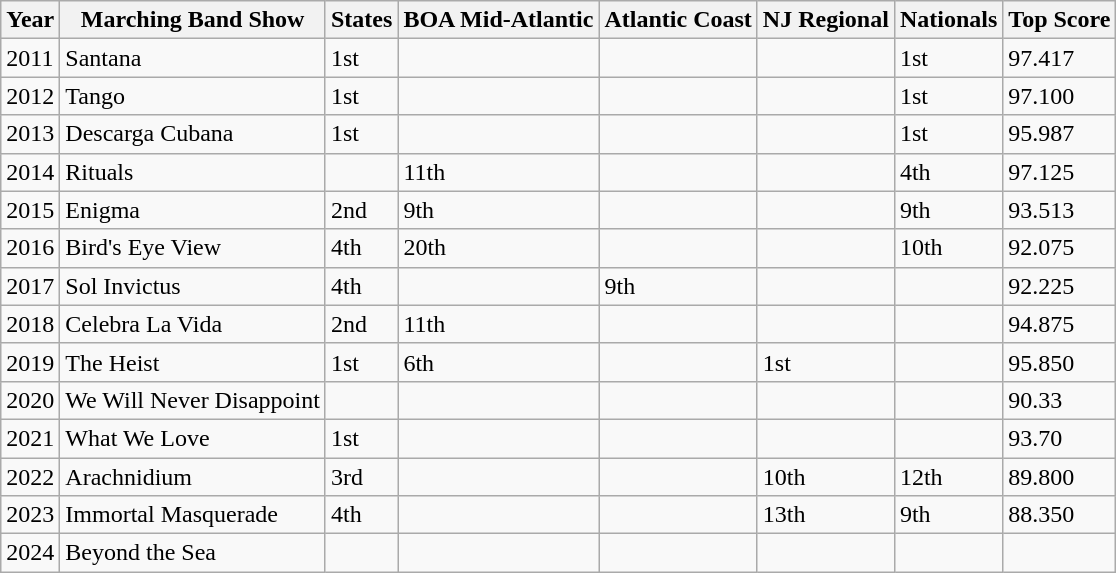<table class="wikitable">
<tr>
<th>Year</th>
<th>Marching Band Show</th>
<th>States</th>
<th>BOA Mid-Atlantic</th>
<th>Atlantic Coast</th>
<th>NJ Regional</th>
<th>Nationals</th>
<th>Top Score</th>
</tr>
<tr>
<td>2011</td>
<td>Santana</td>
<td>1st</td>
<td></td>
<td></td>
<td></td>
<td>1st</td>
<td>97.417</td>
</tr>
<tr>
<td>2012</td>
<td>Tango</td>
<td>1st</td>
<td></td>
<td></td>
<td></td>
<td>1st</td>
<td>97.100</td>
</tr>
<tr>
<td>2013</td>
<td>Descarga Cubana</td>
<td>1st</td>
<td></td>
<td></td>
<td></td>
<td>1st</td>
<td>95.987</td>
</tr>
<tr>
<td>2014</td>
<td>Rituals</td>
<td></td>
<td>11th</td>
<td></td>
<td></td>
<td>4th</td>
<td>97.125</td>
</tr>
<tr>
<td>2015</td>
<td>Enigma</td>
<td>2nd</td>
<td>9th</td>
<td></td>
<td></td>
<td>9th</td>
<td>93.513</td>
</tr>
<tr>
<td>2016</td>
<td>Bird's Eye View</td>
<td>4th</td>
<td>20th</td>
<td></td>
<td></td>
<td>10th</td>
<td>92.075</td>
</tr>
<tr>
<td>2017</td>
<td>Sol Invictus</td>
<td>4th</td>
<td></td>
<td>9th</td>
<td></td>
<td></td>
<td>92.225</td>
</tr>
<tr>
<td>2018</td>
<td>Celebra La Vida</td>
<td>2nd</td>
<td>11th</td>
<td></td>
<td></td>
<td></td>
<td>94.875</td>
</tr>
<tr>
<td>2019</td>
<td>The Heist</td>
<td>1st</td>
<td>6th</td>
<td></td>
<td>1st</td>
<td></td>
<td>95.850</td>
</tr>
<tr>
<td>2020</td>
<td>We Will Never Disappoint</td>
<td></td>
<td></td>
<td></td>
<td></td>
<td></td>
<td>90.33</td>
</tr>
<tr>
<td>2021</td>
<td>What We Love</td>
<td>1st</td>
<td></td>
<td></td>
<td></td>
<td></td>
<td>93.70</td>
</tr>
<tr>
<td>2022</td>
<td>Arachnidium</td>
<td>3rd</td>
<td></td>
<td></td>
<td>10th</td>
<td>12th</td>
<td>89.800</td>
</tr>
<tr>
<td>2023</td>
<td>Immortal Masquerade</td>
<td>4th</td>
<td></td>
<td></td>
<td>13th</td>
<td>9th</td>
<td>88.350</td>
</tr>
<tr>
<td>2024</td>
<td>Beyond the Sea</td>
<td></td>
<td></td>
<td></td>
<td></td>
<td></td>
<td></td>
</tr>
</table>
